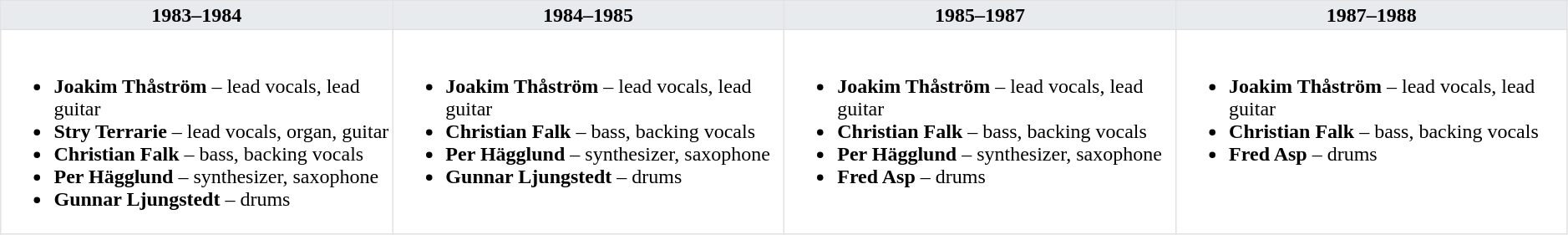<table class="toccolours" border=1 cellpadding=2 cellspacing=0 style="float: width: 375px; margin: 0 0 1em 1em; border-collapse: collapse; border: 1px solid #E2E2E2;" width=99%>
<tr>
<th bgcolor="#E7EBEE" valign=top width=25%>1983–1984</th>
<th bgcolor="#E7EBEE" valign=top width=25%>1984–1985</th>
<th bgcolor="#E7EBEE" valign=top width=25%>1985–1987</th>
<th bgcolor="#E7EBEE" valign=top width=25%>1987–1988</th>
</tr>
<tr>
<td valign=top><br><ul><li><strong>Joakim Thåström</strong> – lead vocals, lead guitar</li><li><strong>Stry Terrarie</strong> – lead vocals, organ, guitar</li><li><strong>Christian Falk</strong> – bass, backing vocals</li><li><strong>Per Hägglund</strong> – synthesizer, saxophone</li><li><strong>Gunnar Ljungstedt</strong> – drums</li></ul></td>
<td valign=top><br><ul><li><strong>Joakim Thåström</strong> – lead vocals, lead guitar</li><li><strong>Christian Falk</strong> – bass, backing vocals</li><li><strong>Per Hägglund</strong> – synthesizer, saxophone</li><li><strong>Gunnar Ljungstedt</strong> – drums</li></ul></td>
<td valign=top><br><ul><li><strong>Joakim Thåström</strong> – lead vocals, lead guitar</li><li><strong>Christian Falk</strong> – bass, backing vocals</li><li><strong>Per Hägglund</strong> – synthesizer, saxophone</li><li><strong>Fred Asp</strong> – drums</li></ul></td>
<td valign=top><br><ul><li><strong>Joakim Thåström</strong> – lead vocals, lead guitar</li><li><strong>Christian Falk</strong> – bass, backing vocals</li><li><strong>Fred Asp</strong> – drums</li></ul></td>
</tr>
</table>
